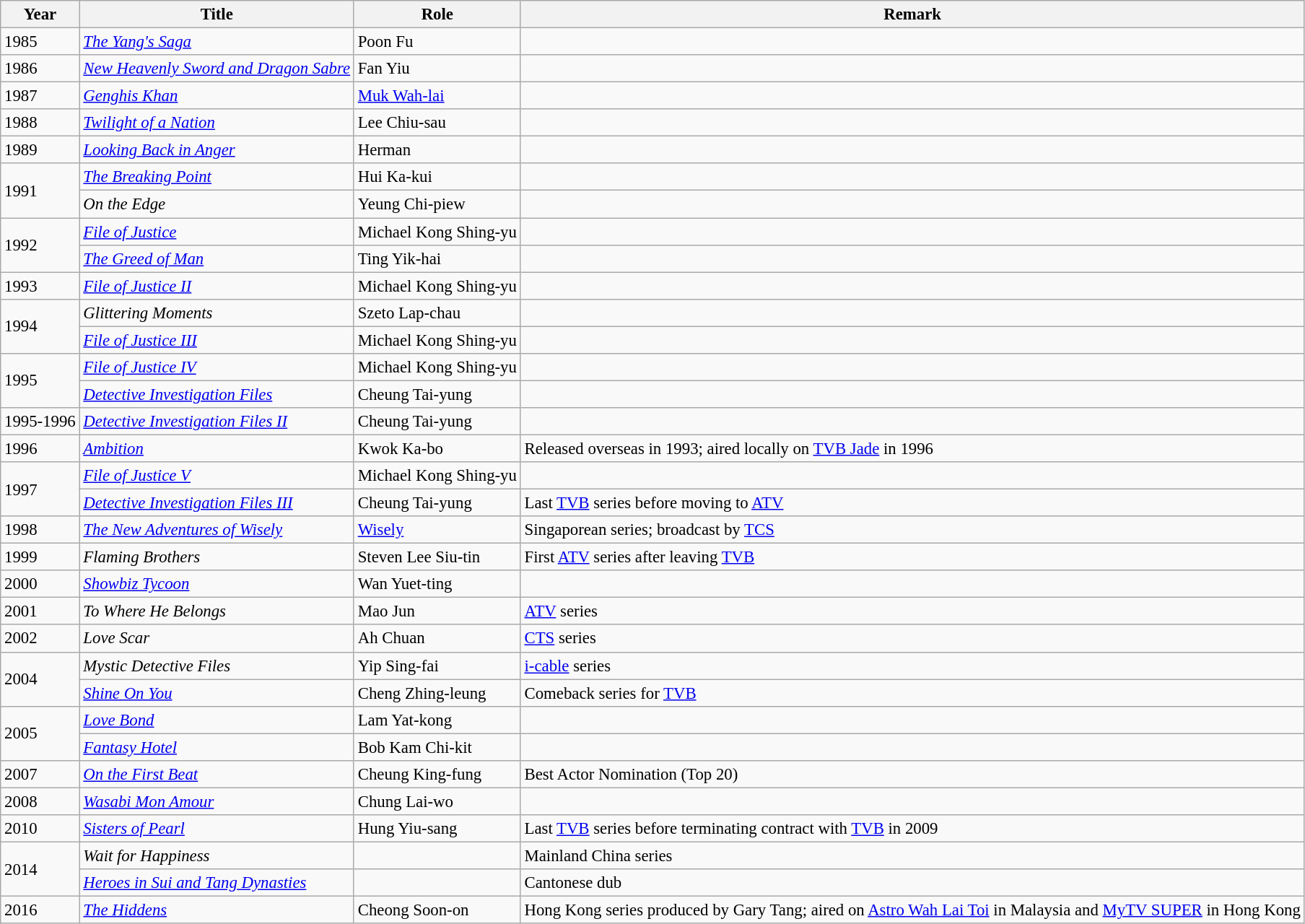<table class="wikitable" style="font-size: 95%;">
<tr>
<th>Year</th>
<th>Title</th>
<th>Role</th>
<th>Remark</th>
</tr>
<tr>
<td>1985</td>
<td><em><a href='#'>The Yang's Saga</a></em></td>
<td>Poon Fu</td>
<td></td>
</tr>
<tr>
<td>1986</td>
<td><em><a href='#'>New Heavenly Sword and Dragon Sabre</a></em></td>
<td>Fan Yiu</td>
<td></td>
</tr>
<tr>
<td>1987</td>
<td><em><a href='#'>Genghis Khan</a></em></td>
<td><a href='#'>Muk Wah-lai</a></td>
<td></td>
</tr>
<tr>
<td>1988</td>
<td><em><a href='#'>Twilight of a Nation</a></em></td>
<td>Lee Chiu-sau</td>
<td></td>
</tr>
<tr>
<td>1989</td>
<td><em><a href='#'>Looking Back in Anger</a></em></td>
<td>Herman</td>
<td></td>
</tr>
<tr>
<td rowspan="2">1991</td>
<td><em><a href='#'>The Breaking Point</a></em></td>
<td>Hui Ka-kui</td>
<td></td>
</tr>
<tr>
<td><em>On the Edge</em></td>
<td>Yeung Chi-piew</td>
<td></td>
</tr>
<tr>
<td rowspan="2">1992</td>
<td><em><a href='#'>File of Justice</a></em></td>
<td>Michael Kong Shing-yu</td>
<td></td>
</tr>
<tr>
<td><em><a href='#'>The Greed of Man</a></em></td>
<td>Ting Yik-hai</td>
<td></td>
</tr>
<tr>
<td>1993</td>
<td><em><a href='#'>File of Justice II</a></em></td>
<td>Michael Kong Shing-yu</td>
<td></td>
</tr>
<tr>
<td rowspan="2">1994</td>
<td><em>Glittering Moments</em></td>
<td>Szeto Lap-chau</td>
<td></td>
</tr>
<tr>
<td><em><a href='#'>File of Justice III</a></em></td>
<td>Michael Kong Shing-yu</td>
<td></td>
</tr>
<tr>
<td rowspan="2">1995</td>
<td><em><a href='#'>File of Justice IV</a></em></td>
<td>Michael Kong Shing-yu</td>
<td></td>
</tr>
<tr>
<td><em><a href='#'>Detective Investigation Files</a></em></td>
<td>Cheung Tai-yung</td>
<td></td>
</tr>
<tr>
<td>1995-1996</td>
<td><em><a href='#'>Detective Investigation Files II</a></em></td>
<td>Cheung Tai-yung</td>
<td></td>
</tr>
<tr>
<td>1996</td>
<td><em><a href='#'>Ambition</a></em></td>
<td>Kwok Ka-bo</td>
<td>Released overseas in 1993; aired locally on <a href='#'>TVB Jade</a> in 1996</td>
</tr>
<tr>
<td rowspan="2">1997</td>
<td><em><a href='#'>File of Justice V</a></em></td>
<td>Michael Kong Shing-yu</td>
<td></td>
</tr>
<tr>
<td><em><a href='#'>Detective Investigation Files III</a></em></td>
<td>Cheung Tai-yung</td>
<td>Last <a href='#'>TVB</a> series before moving to <a href='#'>ATV</a></td>
</tr>
<tr>
<td>1998</td>
<td><em><a href='#'>The New Adventures of Wisely</a></em></td>
<td><a href='#'>Wisely</a></td>
<td>Singaporean series; broadcast by <a href='#'>TCS</a></td>
</tr>
<tr>
<td>1999</td>
<td><em>Flaming Brothers</em></td>
<td>Steven Lee Siu-tin</td>
<td>First <a href='#'>ATV</a> series after leaving <a href='#'>TVB</a></td>
</tr>
<tr>
<td>2000</td>
<td><em><a href='#'>Showbiz Tycoon</a></em></td>
<td>Wan Yuet-ting</td>
<td></td>
</tr>
<tr>
<td>2001</td>
<td><em>To Where He Belongs</em></td>
<td>Mao Jun</td>
<td><a href='#'>ATV</a> series</td>
</tr>
<tr>
<td>2002</td>
<td><em>Love Scar</em></td>
<td>Ah Chuan</td>
<td><a href='#'>CTS</a> series</td>
</tr>
<tr>
<td rowspan="2">2004</td>
<td><em>Mystic Detective Files</em></td>
<td>Yip Sing-fai</td>
<td><a href='#'>i-cable</a> series</td>
</tr>
<tr>
<td><em><a href='#'>Shine On You</a></em></td>
<td>Cheng Zhing-leung</td>
<td>Comeback series for <a href='#'>TVB</a></td>
</tr>
<tr>
<td rowspan="2">2005</td>
<td><em><a href='#'>Love Bond</a></em></td>
<td>Lam Yat-kong</td>
<td></td>
</tr>
<tr>
<td><em><a href='#'>Fantasy Hotel</a></em></td>
<td>Bob Kam Chi-kit</td>
<td></td>
</tr>
<tr>
<td>2007</td>
<td><em><a href='#'>On the First Beat</a></em></td>
<td>Cheung King-fung</td>
<td>Best Actor Nomination (Top 20)</td>
</tr>
<tr>
<td>2008</td>
<td><em><a href='#'>Wasabi Mon Amour</a></em></td>
<td>Chung Lai-wo</td>
<td></td>
</tr>
<tr>
<td>2010</td>
<td><em><a href='#'>Sisters of Pearl</a></em></td>
<td>Hung Yiu-sang</td>
<td>Last <a href='#'>TVB</a> series before terminating contract with <a href='#'>TVB</a> in 2009</td>
</tr>
<tr>
<td rowspan="2">2014</td>
<td><em>Wait for Happiness</em></td>
<td></td>
<td>Mainland China series</td>
</tr>
<tr>
<td><em><a href='#'>Heroes in Sui and Tang Dynasties</a></em></td>
<td></td>
<td>Cantonese dub</td>
</tr>
<tr>
<td>2016</td>
<td><em><a href='#'>The Hiddens</a></em></td>
<td>Cheong Soon-on</td>
<td>Hong Kong series produced by Gary Tang; aired on <a href='#'>Astro Wah Lai Toi</a> in Malaysia and <a href='#'>MyTV SUPER</a> in Hong Kong</td>
</tr>
</table>
